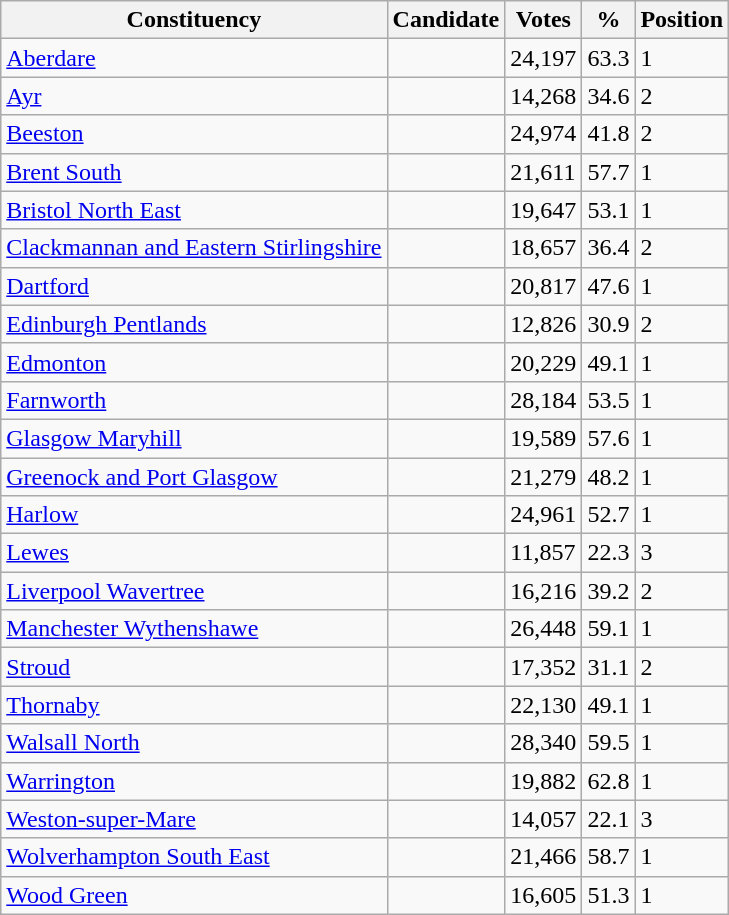<table class="wikitable sortable">
<tr>
<th>Constituency</th>
<th>Candidate</th>
<th>Votes</th>
<th>%</th>
<th>Position</th>
</tr>
<tr>
<td><a href='#'>Aberdare</a></td>
<td></td>
<td>24,197</td>
<td>63.3</td>
<td>1</td>
</tr>
<tr>
<td><a href='#'>Ayr</a></td>
<td></td>
<td>14,268</td>
<td>34.6</td>
<td>2</td>
</tr>
<tr>
<td><a href='#'>Beeston</a></td>
<td></td>
<td>24,974</td>
<td>41.8</td>
<td>2</td>
</tr>
<tr>
<td><a href='#'>Brent South</a></td>
<td></td>
<td>21,611</td>
<td>57.7</td>
<td>1</td>
</tr>
<tr>
<td><a href='#'>Bristol North East</a></td>
<td></td>
<td>19,647</td>
<td>53.1</td>
<td>1</td>
</tr>
<tr>
<td><a href='#'>Clackmannan and Eastern Stirlingshire</a></td>
<td></td>
<td>18,657</td>
<td>36.4</td>
<td>2</td>
</tr>
<tr>
<td><a href='#'>Dartford</a></td>
<td></td>
<td>20,817</td>
<td>47.6</td>
<td>1</td>
</tr>
<tr>
<td><a href='#'>Edinburgh Pentlands</a></td>
<td></td>
<td>12,826</td>
<td>30.9</td>
<td>2</td>
</tr>
<tr>
<td><a href='#'>Edmonton</a></td>
<td></td>
<td>20,229</td>
<td>49.1</td>
<td>1</td>
</tr>
<tr>
<td><a href='#'>Farnworth</a></td>
<td></td>
<td>28,184</td>
<td>53.5</td>
<td>1</td>
</tr>
<tr>
<td><a href='#'>Glasgow Maryhill</a></td>
<td></td>
<td>19,589</td>
<td>57.6</td>
<td>1</td>
</tr>
<tr>
<td><a href='#'>Greenock and Port Glasgow</a></td>
<td></td>
<td>21,279</td>
<td>48.2</td>
<td>1</td>
</tr>
<tr>
<td><a href='#'>Harlow</a></td>
<td></td>
<td>24,961</td>
<td>52.7</td>
<td>1</td>
</tr>
<tr>
<td><a href='#'>Lewes</a></td>
<td></td>
<td>11,857</td>
<td>22.3</td>
<td>3</td>
</tr>
<tr>
<td><a href='#'>Liverpool Wavertree</a></td>
<td></td>
<td>16,216</td>
<td>39.2</td>
<td>2</td>
</tr>
<tr>
<td><a href='#'>Manchester Wythenshawe</a></td>
<td></td>
<td>26,448</td>
<td>59.1</td>
<td>1</td>
</tr>
<tr>
<td><a href='#'>Stroud</a></td>
<td></td>
<td>17,352</td>
<td>31.1</td>
<td>2</td>
</tr>
<tr>
<td><a href='#'>Thornaby</a></td>
<td></td>
<td>22,130</td>
<td>49.1</td>
<td>1</td>
</tr>
<tr>
<td><a href='#'>Walsall North</a></td>
<td></td>
<td>28,340</td>
<td>59.5</td>
<td>1</td>
</tr>
<tr>
<td><a href='#'>Warrington</a></td>
<td></td>
<td>19,882</td>
<td>62.8</td>
<td>1</td>
</tr>
<tr>
<td><a href='#'>Weston-super-Mare</a></td>
<td></td>
<td>14,057</td>
<td>22.1</td>
<td>3</td>
</tr>
<tr>
<td><a href='#'>Wolverhampton South East</a></td>
<td></td>
<td>21,466</td>
<td>58.7</td>
<td>1</td>
</tr>
<tr>
<td><a href='#'>Wood Green</a></td>
<td></td>
<td>16,605</td>
<td>51.3</td>
<td>1</td>
</tr>
</table>
